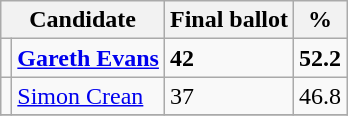<table class="wikitable">
<tr>
<th colspan="2">Candidate</th>
<th>Final ballot</th>
<th>%</th>
</tr>
<tr>
<td></td>
<td><strong><a href='#'>Gareth Evans</a></strong></td>
<td><strong>42</strong></td>
<td><strong>52.2</strong></td>
</tr>
<tr>
<td></td>
<td><a href='#'>Simon Crean</a></td>
<td>37</td>
<td>46.8</td>
</tr>
<tr>
</tr>
</table>
